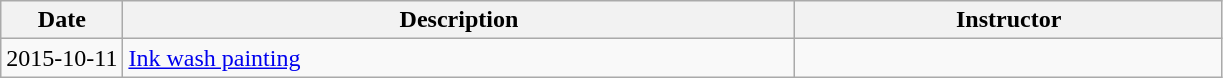<table class="wikitable sortable mw-collapsible autocollapse">
<tr>
<th scope="col" style="width: 10%;">Date</th>
<th class="unsortable">Description</th>
<th class="unsortable">Instructor</th>
</tr>
<tr>
<td>2015-10-11</td>
<td><a href='#'>Ink wash painting</a></td>
<td></td>
</tr>
</table>
